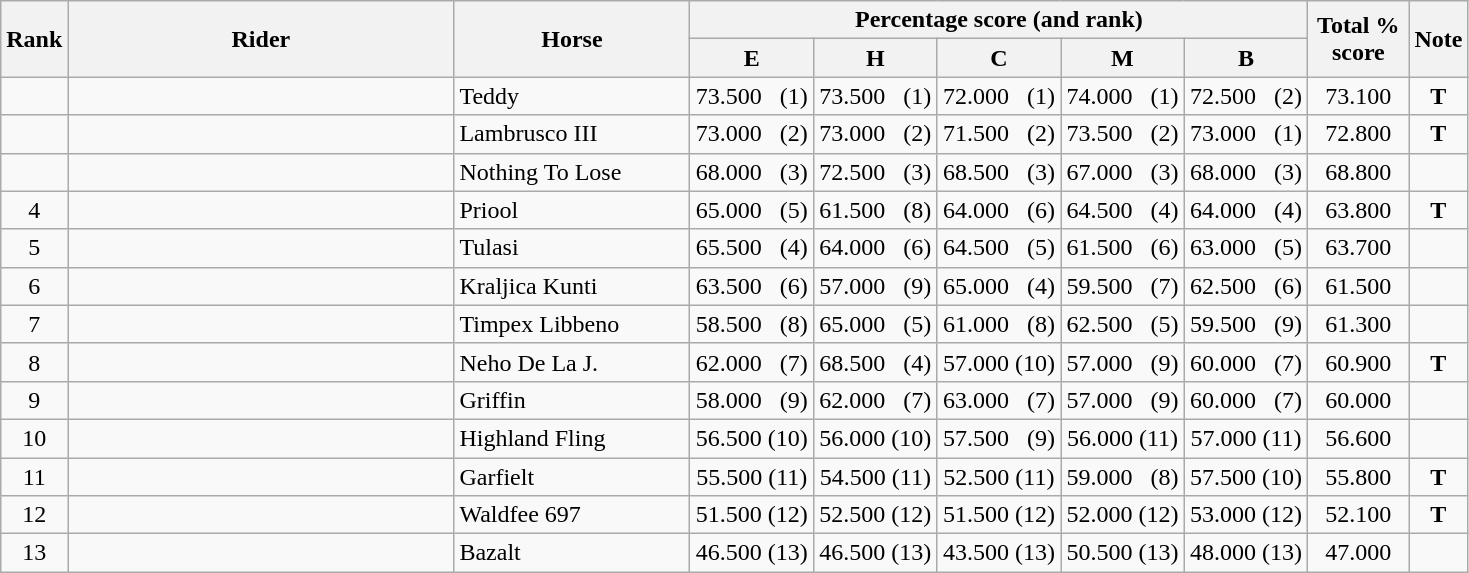<table class="wikitable" style="text-align:center">
<tr>
<th rowspan=2>Rank</th>
<th rowspan=2 width=250>Rider</th>
<th rowspan=2 width=150>Horse</th>
<th colspan=5>Percentage score (and rank)</th>
<th rowspan=2 width=60>Total % score</th>
<th rowspan=2>Note</th>
</tr>
<tr>
<th width=75>E</th>
<th width=75>H</th>
<th width=75>C</th>
<th width=75>M</th>
<th width=75>B</th>
</tr>
<tr>
<td></td>
<td align=left></td>
<td align=left>Teddy</td>
<td>73.500   (1)</td>
<td>73.500   (1)</td>
<td>72.000   (1)</td>
<td>74.000   (1)</td>
<td>72.500   (2)</td>
<td>73.100</td>
<td><strong>T</strong></td>
</tr>
<tr>
<td></td>
<td align=left></td>
<td align=left>Lambrusco III</td>
<td>73.000   (2)</td>
<td>73.000   (2)</td>
<td>71.500   (2)</td>
<td>73.500   (2)</td>
<td>73.000   (1)</td>
<td>72.800</td>
<td><strong>T</strong></td>
</tr>
<tr>
<td></td>
<td align=left></td>
<td align=left>Nothing To Lose</td>
<td>68.000   (3)</td>
<td>72.500   (3)</td>
<td>68.500   (3)</td>
<td>67.000   (3)</td>
<td>68.000   (3)</td>
<td>68.800</td>
<td></td>
</tr>
<tr>
<td>4</td>
<td align=left></td>
<td align=left>Priool</td>
<td>65.000   (5)</td>
<td>61.500   (8)</td>
<td>64.000   (6)</td>
<td>64.500   (4)</td>
<td>64.000   (4)</td>
<td>63.800</td>
<td><strong>T</strong></td>
</tr>
<tr>
<td>5</td>
<td align=left></td>
<td align=left>Tulasi</td>
<td>65.500   (4)</td>
<td>64.000   (6)</td>
<td>64.500   (5)</td>
<td>61.500   (6)</td>
<td>63.000   (5)</td>
<td>63.700</td>
<td></td>
</tr>
<tr>
<td>6</td>
<td align=left></td>
<td align=left>Kraljica Kunti</td>
<td>63.500   (6)</td>
<td>57.000   (9)</td>
<td>65.000   (4)</td>
<td>59.500   (7)</td>
<td>62.500   (6)</td>
<td>61.500</td>
<td></td>
</tr>
<tr>
<td>7</td>
<td align=left></td>
<td align=left>Timpex Libbeno</td>
<td>58.500   (8)</td>
<td>65.000   (5)</td>
<td>61.000   (8)</td>
<td>62.500   (5)</td>
<td>59.500   (9)</td>
<td>61.300</td>
<td></td>
</tr>
<tr>
<td>8</td>
<td align=left></td>
<td align=left>Neho De La J.</td>
<td>62.000   (7)</td>
<td>68.500   (4)</td>
<td>57.000 (10)</td>
<td>57.000   (9)</td>
<td>60.000   (7)</td>
<td>60.900</td>
<td><strong>T</strong></td>
</tr>
<tr>
<td>9</td>
<td align=left></td>
<td align=left>Griffin</td>
<td>58.000   (9)</td>
<td>62.000   (7)</td>
<td>63.000   (7)</td>
<td>57.000   (9)</td>
<td>60.000   (7)</td>
<td>60.000</td>
<td></td>
</tr>
<tr>
<td>10</td>
<td align=left></td>
<td align=left>Highland Fling</td>
<td>56.500 (10)</td>
<td>56.000 (10)</td>
<td>57.500   (9)</td>
<td>56.000 (11)</td>
<td>57.000 (11)</td>
<td>56.600</td>
<td></td>
</tr>
<tr>
<td>11</td>
<td align=left></td>
<td align=left>Garfielt</td>
<td>55.500 (11)</td>
<td>54.500 (11)</td>
<td>52.500 (11)</td>
<td>59.000   (8)</td>
<td>57.500 (10)</td>
<td>55.800</td>
<td><strong>T</strong></td>
</tr>
<tr>
<td>12</td>
<td align=left></td>
<td align=left>Waldfee 697</td>
<td>51.500 (12)</td>
<td>52.500 (12)</td>
<td>51.500 (12)</td>
<td>52.000 (12)</td>
<td>53.000 (12)</td>
<td>52.100</td>
<td><strong>T</strong></td>
</tr>
<tr>
<td>13</td>
<td align=left></td>
<td align=left>Bazalt</td>
<td>46.500 (13)</td>
<td>46.500 (13)</td>
<td>43.500 (13)</td>
<td>50.500 (13)</td>
<td>48.000 (13)</td>
<td>47.000</td>
<td></td>
</tr>
</table>
